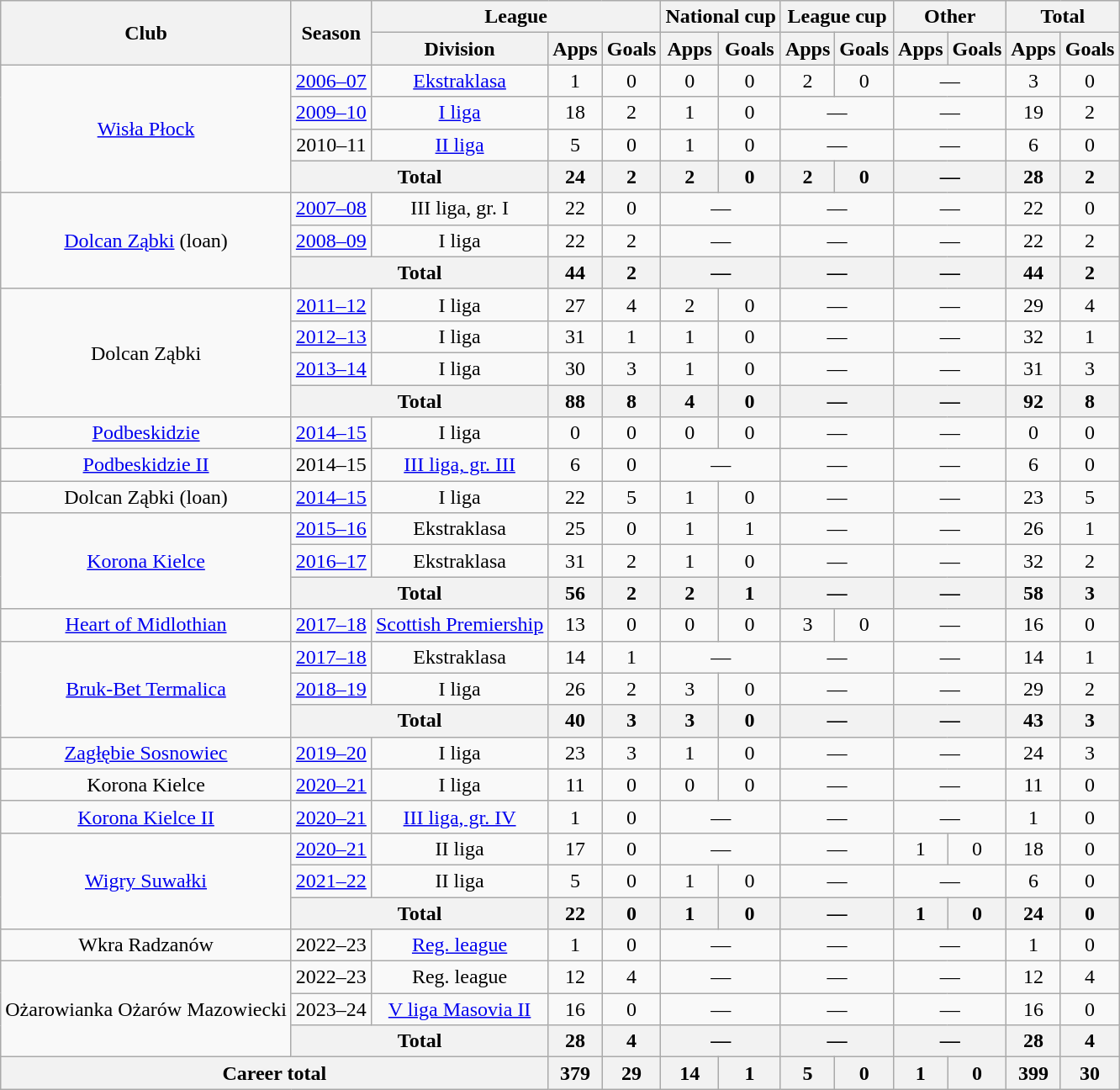<table class="wikitable" style="text-align:center">
<tr>
<th rowspan="2">Club</th>
<th rowspan="2">Season</th>
<th colspan="3">League</th>
<th colspan="2">National cup</th>
<th colspan="2">League cup</th>
<th colspan="2">Other</th>
<th colspan="2">Total</th>
</tr>
<tr>
<th>Division</th>
<th>Apps</th>
<th>Goals</th>
<th>Apps</th>
<th>Goals</th>
<th>Apps</th>
<th>Goals</th>
<th>Apps</th>
<th>Goals</th>
<th>Apps</th>
<th>Goals</th>
</tr>
<tr>
<td rowspan="4"><a href='#'>Wisła Płock</a></td>
<td><a href='#'>2006–07</a></td>
<td><a href='#'>Ekstraklasa</a></td>
<td>1</td>
<td>0</td>
<td>0</td>
<td>0</td>
<td>2</td>
<td>0</td>
<td colspan="2">—</td>
<td>3</td>
<td>0</td>
</tr>
<tr>
<td><a href='#'>2009–10</a></td>
<td><a href='#'>I liga</a></td>
<td>18</td>
<td>2</td>
<td>1</td>
<td>0</td>
<td colspan="2">—</td>
<td colspan="2">—</td>
<td>19</td>
<td>2</td>
</tr>
<tr>
<td>2010–11</td>
<td><a href='#'>II liga</a></td>
<td>5</td>
<td>0</td>
<td>1</td>
<td>0</td>
<td colspan="2">—</td>
<td colspan="2">—</td>
<td>6</td>
<td>0</td>
</tr>
<tr>
<th colspan="2">Total</th>
<th>24</th>
<th>2</th>
<th>2</th>
<th>0</th>
<th>2</th>
<th>0</th>
<th colspan="2">—</th>
<th>28</th>
<th>2</th>
</tr>
<tr>
<td rowspan="3"><a href='#'>Dolcan Ząbki</a> (loan)</td>
<td><a href='#'>2007–08</a></td>
<td>III liga, gr. I</td>
<td>22</td>
<td>0</td>
<td colspan="2">—</td>
<td colspan="2">—</td>
<td colspan="2">—</td>
<td>22</td>
<td>0</td>
</tr>
<tr>
<td><a href='#'>2008–09</a></td>
<td>I liga</td>
<td>22</td>
<td>2</td>
<td colspan="2">—</td>
<td colspan="2">—</td>
<td colspan="2">—</td>
<td>22</td>
<td>2</td>
</tr>
<tr>
<th colspan="2">Total</th>
<th>44</th>
<th>2</th>
<th colspan="2">—</th>
<th colspan="2">—</th>
<th colspan="2">—</th>
<th>44</th>
<th>2</th>
</tr>
<tr>
<td rowspan="4">Dolcan Ząbki</td>
<td><a href='#'>2011–12</a></td>
<td>I liga</td>
<td>27</td>
<td>4</td>
<td>2</td>
<td>0</td>
<td colspan="2">—</td>
<td colspan="2">—</td>
<td>29</td>
<td>4</td>
</tr>
<tr>
<td><a href='#'>2012–13</a></td>
<td>I liga</td>
<td>31</td>
<td>1</td>
<td>1</td>
<td>0</td>
<td colspan="2">—</td>
<td colspan="2">—</td>
<td>32</td>
<td>1</td>
</tr>
<tr>
<td><a href='#'>2013–14</a></td>
<td>I liga</td>
<td>30</td>
<td>3</td>
<td>1</td>
<td>0</td>
<td colspan="2">—</td>
<td colspan="2">—</td>
<td>31</td>
<td>3</td>
</tr>
<tr>
<th colspan="2">Total</th>
<th>88</th>
<th>8</th>
<th>4</th>
<th>0</th>
<th colspan="2">—</th>
<th colspan="2">—</th>
<th>92</th>
<th>8</th>
</tr>
<tr>
<td><a href='#'>Podbeskidzie</a></td>
<td><a href='#'>2014–15</a></td>
<td>I liga</td>
<td>0</td>
<td>0</td>
<td>0</td>
<td>0</td>
<td colspan="2">—</td>
<td colspan="2">—</td>
<td>0</td>
<td>0</td>
</tr>
<tr>
<td><a href='#'>Podbeskidzie II</a></td>
<td>2014–15</td>
<td><a href='#'>III liga, gr. III</a></td>
<td>6</td>
<td>0</td>
<td colspan="2">—</td>
<td colspan="2">—</td>
<td colspan="2">—</td>
<td>6</td>
<td>0</td>
</tr>
<tr>
<td>Dolcan Ząbki (loan)</td>
<td><a href='#'>2014–15</a></td>
<td>I liga</td>
<td>22</td>
<td>5</td>
<td>1</td>
<td>0</td>
<td colspan="2">—</td>
<td colspan="2">—</td>
<td>23</td>
<td>5</td>
</tr>
<tr>
<td rowspan="3"><a href='#'>Korona Kielce</a></td>
<td><a href='#'>2015–16</a></td>
<td>Ekstraklasa</td>
<td>25</td>
<td>0</td>
<td>1</td>
<td>1</td>
<td colspan="2">—</td>
<td colspan="2">—</td>
<td>26</td>
<td>1</td>
</tr>
<tr>
<td><a href='#'>2016–17</a></td>
<td>Ekstraklasa</td>
<td>31</td>
<td>2</td>
<td>1</td>
<td>0</td>
<td colspan="2">—</td>
<td colspan="2">—</td>
<td>32</td>
<td>2</td>
</tr>
<tr>
<th colspan="2">Total</th>
<th>56</th>
<th>2</th>
<th>2</th>
<th>1</th>
<th colspan="2">—</th>
<th colspan="2">—</th>
<th>58</th>
<th>3</th>
</tr>
<tr>
<td><a href='#'>Heart of Midlothian</a></td>
<td><a href='#'>2017–18</a></td>
<td><a href='#'>Scottish Premiership</a></td>
<td>13</td>
<td>0</td>
<td>0</td>
<td>0</td>
<td>3</td>
<td>0</td>
<td colspan="2">—</td>
<td>16</td>
<td>0</td>
</tr>
<tr>
<td rowspan="3"><a href='#'>Bruk-Bet Termalica</a></td>
<td><a href='#'>2017–18</a></td>
<td>Ekstraklasa</td>
<td>14</td>
<td>1</td>
<td colspan="2">—</td>
<td colspan="2">—</td>
<td colspan="2">—</td>
<td>14</td>
<td>1</td>
</tr>
<tr>
<td><a href='#'>2018–19</a></td>
<td>I liga</td>
<td>26</td>
<td>2</td>
<td>3</td>
<td>0</td>
<td colspan="2">—</td>
<td colspan="2">—</td>
<td>29</td>
<td>2</td>
</tr>
<tr>
<th colspan="2">Total</th>
<th>40</th>
<th>3</th>
<th>3</th>
<th>0</th>
<th colspan="2">—</th>
<th colspan="2">—</th>
<th>43</th>
<th>3</th>
</tr>
<tr>
<td><a href='#'>Zagłębie Sosnowiec</a></td>
<td><a href='#'>2019–20</a></td>
<td>I liga</td>
<td>23</td>
<td>3</td>
<td>1</td>
<td>0</td>
<td colspan="2">—</td>
<td colspan="2">—</td>
<td>24</td>
<td>3</td>
</tr>
<tr>
<td>Korona Kielce</td>
<td><a href='#'>2020–21</a></td>
<td>I liga</td>
<td>11</td>
<td>0</td>
<td>0</td>
<td>0</td>
<td colspan="2">—</td>
<td colspan="2">—</td>
<td>11</td>
<td>0</td>
</tr>
<tr>
<td><a href='#'>Korona Kielce II</a></td>
<td><a href='#'>2020–21</a></td>
<td><a href='#'>III liga, gr. IV</a></td>
<td>1</td>
<td>0</td>
<td colspan="2">—</td>
<td colspan="2">—</td>
<td colspan="2">—</td>
<td>1</td>
<td>0</td>
</tr>
<tr>
<td rowspan="3"><a href='#'>Wigry Suwałki</a></td>
<td><a href='#'>2020–21</a></td>
<td>II liga</td>
<td>17</td>
<td>0</td>
<td colspan="2">—</td>
<td colspan="2">—</td>
<td>1</td>
<td>0</td>
<td>18</td>
<td>0</td>
</tr>
<tr>
<td><a href='#'>2021–22</a></td>
<td>II liga</td>
<td>5</td>
<td>0</td>
<td>1</td>
<td>0</td>
<td colspan="2">—</td>
<td colspan="2">—</td>
<td>6</td>
<td>0</td>
</tr>
<tr>
<th colspan="2">Total</th>
<th>22</th>
<th>0</th>
<th>1</th>
<th>0</th>
<th colspan="2">—</th>
<th>1</th>
<th>0</th>
<th>24</th>
<th>0</th>
</tr>
<tr>
<td>Wkra Radzanów</td>
<td>2022–23</td>
<td><a href='#'>Reg. league</a></td>
<td>1</td>
<td>0</td>
<td colspan="2">—</td>
<td colspan="2">—</td>
<td colspan="2">—</td>
<td>1</td>
<td>0</td>
</tr>
<tr>
<td rowspan="3">Ożarowianka Ożarów Mazowiecki</td>
<td>2022–23</td>
<td>Reg. league</td>
<td>12</td>
<td>4</td>
<td colspan="2">—</td>
<td colspan="2">—</td>
<td colspan="2">—</td>
<td>12</td>
<td>4</td>
</tr>
<tr>
<td>2023–24</td>
<td><a href='#'>V liga Masovia II</a></td>
<td>16</td>
<td>0</td>
<td colspan="2">—</td>
<td colspan="2">—</td>
<td colspan="2">—</td>
<td>16</td>
<td>0</td>
</tr>
<tr>
<th colspan="2">Total</th>
<th>28</th>
<th>4</th>
<th colspan="2">—</th>
<th colspan="2">—</th>
<th colspan="2">—</th>
<th>28</th>
<th>4</th>
</tr>
<tr>
<th colspan="3">Career total</th>
<th>379</th>
<th>29</th>
<th>14</th>
<th>1</th>
<th>5</th>
<th>0</th>
<th>1</th>
<th>0</th>
<th>399</th>
<th>30</th>
</tr>
</table>
